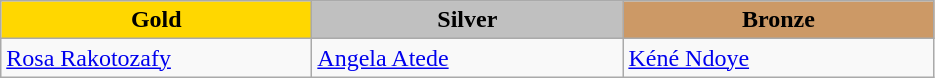<table class="wikitable" style="text-align:left">
<tr align="center">
<td width=200 bgcolor=gold><strong>Gold</strong></td>
<td width=200 bgcolor=silver><strong>Silver</strong></td>
<td width=200 bgcolor=CC9966><strong>Bronze</strong></td>
</tr>
<tr>
<td><a href='#'>Rosa Rakotozafy</a><br><em></em></td>
<td><a href='#'>Angela Atede</a><br><em></em></td>
<td><a href='#'>Kéné Ndoye</a><br><em></em></td>
</tr>
</table>
